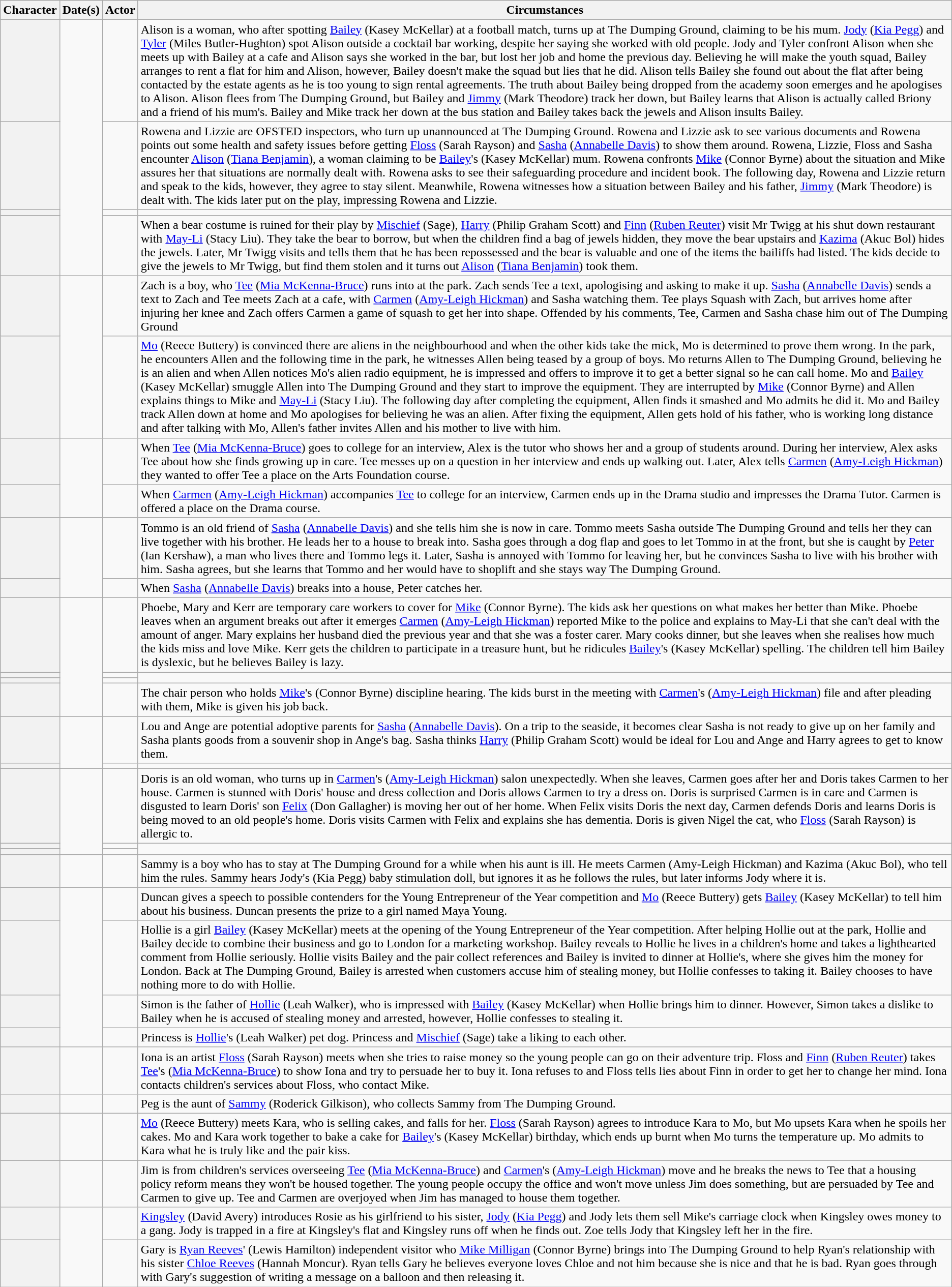<table class="wikitable">
<tr>
<th>Character</th>
<th>Date(s)</th>
<th>Actor</th>
<th>Circumstances</th>
</tr>
<tr>
<th scope="row"></th>
<td rowspan="4"></td>
<td></td>
<td> Alison is a woman, who after spotting <a href='#'>Bailey</a> (Kasey McKellar) at a football match, turns up at The Dumping Ground, claiming to be his mum. <a href='#'>Jody</a> (<a href='#'>Kia Pegg</a>) and <a href='#'>Tyler</a> (Miles Butler-Hughton) spot Alison outside a cocktail bar working, despite her saying she worked with old people. Jody and Tyler confront Alison when she meets up with Bailey at a cafe and Alison says she worked in the bar, but lost her job and home the previous day. Believing he will make the youth squad, Bailey arranges to rent a flat for him and Alison, however, Bailey doesn't make the squad but lies that he did. Alison tells Bailey she found out about the flat after being contacted by the estate agents as he is too young to sign rental agreements. The truth about Bailey being dropped from the academy soon emerges and he apologises to Alison. Alison flees from The Dumping Ground, but Bailey and <a href='#'>Jimmy</a> (Mark Theodore) track her down, but Bailey learns that Alison is actually called Briony and a friend of his mum's. Bailey and Mike track her down at the bus station and Bailey takes back the jewels and Alison insults Bailey.</td>
</tr>
<tr>
<th scope="row"></th>
<td></td>
<td>Rowena and Lizzie are OFSTED inspectors, who turn up unannounced at The Dumping Ground. Rowena and Lizzie ask to see various documents and Rowena points out some health and safety issues before getting <a href='#'>Floss</a> (Sarah Rayson) and <a href='#'>Sasha</a> (<a href='#'>Annabelle Davis</a>) to show them around. Rowena, Lizzie, Floss and Sasha encounter <a href='#'>Alison</a> (<a href='#'>Tiana Benjamin</a>), a woman claiming to be <a href='#'>Bailey</a>'s (Kasey McKellar) mum. Rowena confronts <a href='#'>Mike</a> (Connor Byrne) about the situation and Mike assures her that situations are normally dealt with. Rowena asks to see their safeguarding procedure and incident book. The following day, Rowena and Lizzie return and speak to the kids, however, they agree to stay silent. Meanwhile, Rowena witnesses how a situation between Bailey and his father, <a href='#'>Jimmy</a> (Mark Theodore) is dealt with. The kids later put on the play, impressing Rowena and Lizzie.</td>
</tr>
<tr>
<th scope="row"></th>
<td></td>
</tr>
<tr>
<th scope="row"></th>
<td></td>
<td> When a bear costume is ruined for their play by <a href='#'>Mischief</a> (Sage), <a href='#'>Harry</a> (Philip Graham Scott) and <a href='#'>Finn</a> (<a href='#'>Ruben Reuter</a>) visit Mr Twigg at his shut down restaurant with <a href='#'>May-Li</a> (Stacy Liu). They take the bear to borrow, but when the children find a bag of jewels hidden, they move the bear upstairs and <a href='#'>Kazima</a> (Akuc Bol) hides the jewels. Later, Mr Twigg visits and tells them that he has been repossessed and the bear is valuable and one of the items the bailiffs had listed. The kids decide to give the jewels to Mr Twigg, but find them stolen and it turns out <a href='#'>Alison</a> (<a href='#'>Tiana Benjamin</a>) took them.</td>
</tr>
<tr>
<th scope="row"></th>
<td rowspan="2"></td>
<td></td>
<td> Zach is a boy, who <a href='#'>Tee</a> (<a href='#'>Mia McKenna-Bruce</a>) runs into at the park. Zach sends Tee a text, apologising and asking to make it up. <a href='#'>Sasha</a> (<a href='#'>Annabelle Davis</a>) sends a text to Zach and Tee meets Zach at a cafe, with <a href='#'>Carmen</a> (<a href='#'>Amy-Leigh Hickman</a>) and Sasha watching them. Tee plays Squash with Zach, but arrives home after injuring her knee and Zach offers Carmen a game of squash to get her into shape. Offended by his comments, Tee, Carmen and Sasha chase him out of The Dumping Ground</td>
</tr>
<tr>
<th scope="row"></th>
<td></td>
<td> <a href='#'>Mo</a> (Reece Buttery) is convinced there are aliens in the neighbourhood and when the other kids take the mick, Mo is determined to prove them wrong. In the park, he encounters Allen and the following time in the park, he witnesses Allen being teased by a group of boys. Mo returns Allen to The Dumping Ground, believing he is an alien and when Allen notices Mo's alien radio equipment, he is impressed and offers to improve it to get a better signal so he can call home. Mo and <a href='#'>Bailey</a> (Kasey McKellar) smuggle Allen into The Dumping Ground and they start to improve the equipment. They are interrupted by <a href='#'>Mike</a> (Connor Byrne) and Allen explains things to Mike and <a href='#'>May-Li</a> (Stacy Liu). The following day after completing the equipment, Allen finds it smashed and Mo admits he did it. Mo and Bailey track Allen down at home and Mo apologises for believing he was an alien. After fixing the equipment, Allen gets hold of his father, who is working long distance and after talking with Mo, Allen's father invites Allen and his mother to live with him.</td>
</tr>
<tr>
<th scope="row"></th>
<td rowspan="2"></td>
<td></td>
<td> When <a href='#'>Tee</a> (<a href='#'>Mia McKenna-Bruce</a>) goes to college for an interview, Alex is the tutor who shows her and a group of students around. During her interview, Alex asks Tee about how she finds growing up in care. Tee messes up on a question in her interview and ends up walking out. Later, Alex tells <a href='#'>Carmen</a> (<a href='#'>Amy-Leigh Hickman</a>) they wanted to offer Tee a place on the Arts Foundation course.</td>
</tr>
<tr>
<th scope="row"></th>
<td></td>
<td> When <a href='#'>Carmen</a> (<a href='#'>Amy-Leigh Hickman</a>) accompanies <a href='#'>Tee</a> to college for an interview, Carmen ends up in the Drama studio and impresses the Drama Tutor. Carmen is offered a place on the Drama course.</td>
</tr>
<tr>
<th scope="row"></th>
<td rowspan="2"></td>
<td></td>
<td> Tommo is an old friend of <a href='#'>Sasha</a> (<a href='#'>Annabelle Davis</a>) and she tells him she is now in care. Tommo meets Sasha outside The Dumping Ground and tells her they can live together with his brother. He leads her to a house to break into. Sasha goes through a dog flap and goes to let Tommo in at the front, but she is caught by <a href='#'>Peter</a> (Ian Kershaw), a man who lives there and Tommo legs it. Later, Sasha is annoyed with Tommo for leaving her, but he convinces Sasha to live with his brother with him. Sasha agrees, but she learns that Tommo and her would have to shoplift and she stays way The Dumping Ground.</td>
</tr>
<tr>
<th scope="row"></th>
<td></td>
<td> When <a href='#'>Sasha</a> (<a href='#'>Annabelle Davis</a>) breaks into a house, Peter catches her.</td>
</tr>
<tr>
<th scope="row"></th>
<td rowspan="4"></td>
<td></td>
<td>Phoebe, Mary and Kerr are temporary care workers to cover for <a href='#'>Mike</a> (Connor Byrne). The kids ask her questions on what makes her better than Mike. Phoebe leaves when an argument breaks out after it emerges <a href='#'>Carmen</a> (<a href='#'>Amy-Leigh Hickman</a>) reported Mike to the police and explains to May-Li that she can't deal with the amount of anger. Mary explains her husband died the previous year and that she was a foster carer. Mary cooks dinner, but she leaves when she realises how much the kids miss and love Mike. Kerr gets the children to participate in a treasure hunt, but he ridicules <a href='#'>Bailey</a>'s (Kasey McKellar) spelling. The children tell him Bailey is dyslexic, but he believes Bailey is lazy.</td>
</tr>
<tr>
<th scope="row"></th>
<td></td>
</tr>
<tr>
<th scope="row"></th>
<td></td>
</tr>
<tr>
<th scope="row"></th>
<td></td>
<td> The chair person who holds <a href='#'>Mike</a>'s (Connor Byrne) discipline hearing. The kids burst in the meeting with <a href='#'>Carmen</a>'s (<a href='#'>Amy-Leigh Hickman</a>) file and after pleading with them, Mike is given his job back.</td>
</tr>
<tr>
<th scope="row"></th>
<td rowspan="2"></td>
<td></td>
<td>Lou and Ange are potential adoptive parents for <a href='#'>Sasha</a> (<a href='#'>Annabelle Davis</a>). On a trip to the seaside, it becomes clear Sasha is not ready to give up on her family and Sasha plants goods from a souvenir shop in Ange's bag. Sasha thinks <a href='#'>Harry</a> (Philip Graham Scott) would be ideal for Lou and Ange and Harry agrees to get to know them.</td>
</tr>
<tr>
<th scope="row"></th>
<td></td>
</tr>
<tr>
<th scope="row"></th>
<td rowspan="3"></td>
<td></td>
<td>Doris is an old woman, who turns up in <a href='#'>Carmen</a>'s (<a href='#'>Amy-Leigh Hickman</a>) salon unexpectedly. When she leaves, Carmen goes after her and Doris takes Carmen to her house. Carmen is stunned with Doris' house and dress collection and Doris allows Carmen to try a dress on. Doris is surprised Carmen is in care and Carmen is disgusted to learn Doris' son <a href='#'>Felix</a> (Don Gallagher) is moving her out of her home. When Felix visits Doris the next day, Carmen defends Doris and learns Doris is being moved to an old people's home. Doris visits Carmen with Felix and explains she has dementia. Doris is given Nigel the cat, who <a href='#'>Floss</a> (Sarah Rayson) is allergic to.</td>
</tr>
<tr>
<th scope="row"></th>
<td></td>
</tr>
<tr>
<th scope="row"></th>
<td></td>
</tr>
<tr>
<th scope="row"></th>
<td></td>
<td></td>
<td> Sammy is a boy who has to stay at The Dumping Ground for a while when his aunt is ill. He meets Carmen (Amy-Leigh Hickman) and Kazima (Akuc Bol), who tell him the rules. Sammy hears Jody's (Kia Pegg) baby stimulation doll, but ignores it as he follows the rules, but later informs Jody where it is.</td>
</tr>
<tr>
<th scope="row"></th>
<td rowspan="4"></td>
<td></td>
<td> Duncan gives a speech to possible contenders for the Young Entrepreneur of the Year competition and <a href='#'>Mo</a> (Reece Buttery) gets <a href='#'>Bailey</a> (Kasey McKellar) to tell him about his business. Duncan presents the prize to a girl named Maya Young.</td>
</tr>
<tr>
<th scope="row"></th>
<td></td>
<td> Hollie is a girl <a href='#'>Bailey</a> (Kasey McKellar) meets at the opening of the Young Entrepreneur of the Year competition. After helping Hollie out at the park, Hollie and Bailey decide to combine their business and go to London for a marketing workshop. Bailey reveals to Hollie he lives in a children's home and takes a lighthearted comment from Hollie seriously. Hollie visits Bailey and the pair collect references and Bailey is invited to dinner at Hollie's, where she gives him the money for London. Back at The Dumping Ground, Bailey is arrested when customers accuse him of stealing money, but Hollie confesses to taking it. Bailey chooses to have nothing more to do with Hollie.</td>
</tr>
<tr>
<th scope="row"></th>
<td></td>
<td> Simon is the father of <a href='#'>Hollie</a> (Leah Walker), who is impressed with <a href='#'>Bailey</a> (Kasey McKellar) when Hollie brings him to dinner. However, Simon takes a dislike to Bailey when he is accused of stealing money and arrested, however, Hollie confesses to stealing it.</td>
</tr>
<tr>
<th scope="row"></th>
<td></td>
<td> Princess is <a href='#'>Hollie</a>'s (Leah Walker) pet dog. Princess and <a href='#'>Mischief</a> (Sage) take a liking to each other.</td>
</tr>
<tr>
<th scope="row"></th>
<td></td>
<td></td>
<td> Iona is an artist <a href='#'>Floss</a> (Sarah Rayson) meets when she tries to raise money so the young people can go on their adventure trip. Floss and <a href='#'>Finn</a> (<a href='#'>Ruben Reuter</a>) takes <a href='#'>Tee</a>'s (<a href='#'>Mia McKenna-Bruce</a>) to show Iona and try to persuade her to buy it. Iona refuses to and Floss tells lies about Finn in order to get her to change her mind. Iona contacts children's services about Floss, who contact Mike.</td>
</tr>
<tr>
<th scope="row"></th>
<td></td>
<td></td>
<td> Peg is the aunt of <a href='#'>Sammy</a> (Roderick Gilkison), who collects Sammy from The Dumping Ground.</td>
</tr>
<tr>
<th scope="row"></th>
<td></td>
<td></td>
<td> <a href='#'>Mo</a> (Reece Buttery) meets Kara, who is selling cakes, and falls for her. <a href='#'>Floss</a> (Sarah Rayson) agrees to introduce Kara to Mo, but Mo upsets Kara when he spoils her cakes. Mo and Kara work together to bake a cake for <a href='#'>Bailey</a>'s (Kasey McKellar) birthday, which ends up burnt when Mo turns the temperature up. Mo admits to Kara what he is truly like and the pair kiss.</td>
</tr>
<tr>
<th scope="row"></th>
<td></td>
<td></td>
<td> Jim is from children's services overseeing <a href='#'>Tee</a> (<a href='#'>Mia McKenna-Bruce</a>) and <a href='#'>Carmen</a>'s (<a href='#'>Amy-Leigh Hickman</a>) move and he breaks the news to Tee that a housing policy reform means they won't be housed together. The young people occupy the office and won't move unless Jim does something, but are persuaded by Tee and Carmen to give up. Tee and Carmen are overjoyed when Jim has managed to house them together.</td>
</tr>
<tr>
<th scope="row"></th>
<td rowspan="2"></td>
<td></td>
<td> <a href='#'>Kingsley</a> (David Avery) introduces Rosie as his girlfriend to his sister, <a href='#'>Jody</a> (<a href='#'>Kia Pegg</a>) and Jody lets them sell Mike's carriage clock when Kingsley owes money to a gang. Jody is trapped in a fire at Kingsley's flat and Kingsley runs off when he finds out. Zoe tells Jody that Kingsley left her in the fire.</td>
</tr>
<tr>
<th scope="row"></th>
<td></td>
<td> Gary is <a href='#'>Ryan Reeves</a>' (Lewis Hamilton) independent visitor who <a href='#'>Mike Milligan</a> (Connor Byrne) brings into The Dumping Ground to help Ryan's relationship with his sister <a href='#'>Chloe Reeves</a> (Hannah Moncur). Ryan tells Gary he believes everyone loves Chloe and not him because she is nice and that he is bad. Ryan goes through with Gary's suggestion of writing a message on a balloon and then releasing it.</td>
</tr>
</table>
